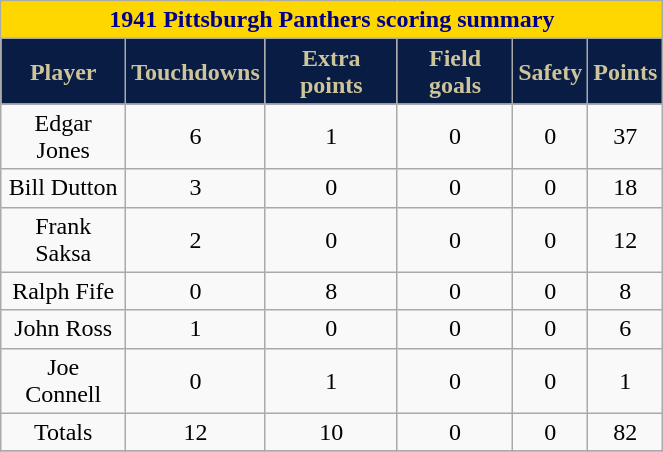<table class="wikitable" width="35%">
<tr>
<th colspan="10" style="background:gold; color:darkblue; text-align: center;"><strong>1941 Pittsburgh Panthers scoring summary</strong></th>
</tr>
<tr align="center"  style="background:#091C44;color:#CEC499;">
<td><strong>Player</strong></td>
<td><strong>Touchdowns</strong></td>
<td><strong>Extra points</strong></td>
<td><strong>Field goals</strong></td>
<td><strong>Safety</strong></td>
<td><strong>Points</strong></td>
</tr>
<tr align="center" bgcolor="">
<td>Edgar Jones</td>
<td>6</td>
<td>1</td>
<td>0</td>
<td>0</td>
<td>37</td>
</tr>
<tr align="center" bgcolor="">
<td>Bill Dutton</td>
<td>3</td>
<td>0</td>
<td>0</td>
<td>0</td>
<td>18</td>
</tr>
<tr align="center" bgcolor="">
<td>Frank Saksa</td>
<td>2</td>
<td>0</td>
<td>0</td>
<td>0</td>
<td>12</td>
</tr>
<tr align="center" bgcolor="">
<td>Ralph Fife</td>
<td>0</td>
<td>8</td>
<td>0</td>
<td>0</td>
<td>8</td>
</tr>
<tr align="center" bgcolor="">
<td>John Ross</td>
<td>1</td>
<td>0</td>
<td>0</td>
<td>0</td>
<td>6</td>
</tr>
<tr align="center" bgcolor="">
<td>Joe Connell</td>
<td>0</td>
<td>1</td>
<td>0</td>
<td>0</td>
<td>1</td>
</tr>
<tr align="center" bgcolor="">
<td>Totals</td>
<td>12</td>
<td>10</td>
<td>0</td>
<td>0</td>
<td>82</td>
</tr>
<tr align="center" bgcolor="">
</tr>
</table>
